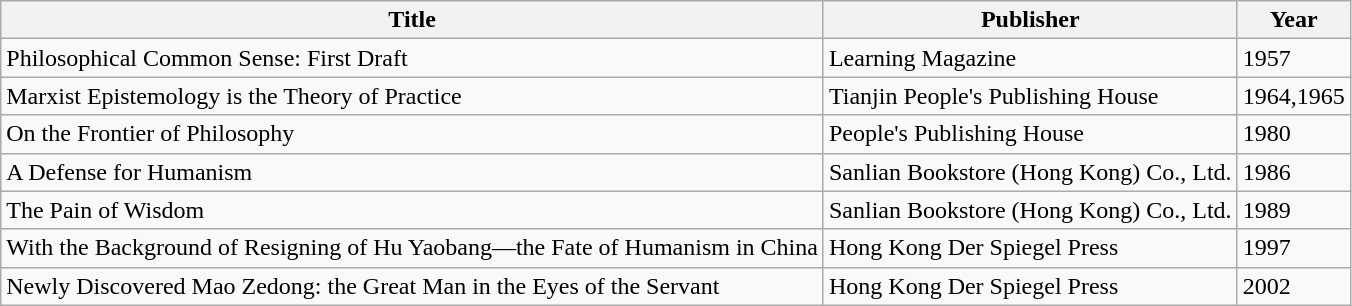<table class="wikitable">
<tr>
<th>Title</th>
<th>Publisher</th>
<th>Year</th>
</tr>
<tr>
<td>Philosophical Common Sense: First Draft</td>
<td>Learning Magazine</td>
<td>1957</td>
</tr>
<tr>
<td>Marxist Epistemology is the Theory of Practice</td>
<td>Tianjin People's Publishing House</td>
<td>1964,1965</td>
</tr>
<tr>
<td>On the Frontier of Philosophy</td>
<td>People's Publishing House</td>
<td>1980</td>
</tr>
<tr>
<td>A Defense for Humanism</td>
<td>Sanlian Bookstore (Hong Kong) Co., Ltd.</td>
<td>1986</td>
</tr>
<tr>
<td>The Pain of Wisdom</td>
<td>Sanlian Bookstore (Hong Kong) Co., Ltd.</td>
<td>1989</td>
</tr>
<tr>
<td>With the Background of Resigning of Hu Yaobang—the Fate of Humanism in China</td>
<td>Hong Kong Der Spiegel Press</td>
<td>1997</td>
</tr>
<tr>
<td>Newly Discovered Mao Zedong: the Great Man in the Eyes of the Servant</td>
<td>Hong Kong Der Spiegel Press</td>
<td>2002</td>
</tr>
</table>
